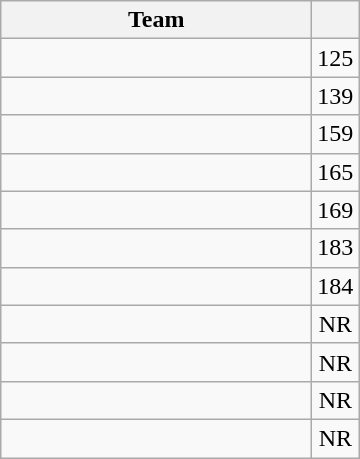<table class="wikitable">
<tr>
<th style="width: 200px;">Team</th>
<th></th>
</tr>
<tr>
<td></td>
<td style="text-align: center;">125</td>
</tr>
<tr>
<td></td>
<td style="text-align: center;">139</td>
</tr>
<tr>
<td></td>
<td style="text-align: center;">159</td>
</tr>
<tr>
<td></td>
<td style="text-align: center;">165</td>
</tr>
<tr>
<td></td>
<td style="text-align: center;">169</td>
</tr>
<tr>
<td></td>
<td style="text-align: center;">183</td>
</tr>
<tr>
<td></td>
<td style="text-align: center;">184</td>
</tr>
<tr>
<td></td>
<td style="text-align: center;">NR</td>
</tr>
<tr>
<td></td>
<td style="text-align: center;">NR</td>
</tr>
<tr>
<td></td>
<td style="text-align: center;">NR</td>
</tr>
<tr>
<td></td>
<td style="text-align: center;">NR</td>
</tr>
</table>
